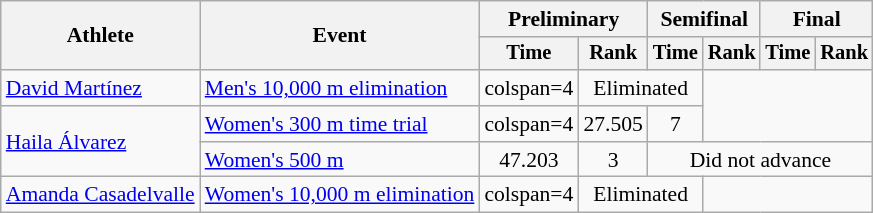<table class=wikitable style=font-size:90%;text-align:center>
<tr>
<th rowspan=2>Athlete</th>
<th rowspan=2>Event</th>
<th colspan=2>Preliminary</th>
<th colspan=2>Semifinal</th>
<th colspan=2>Final</th>
</tr>
<tr style=font-size:95%>
<th>Time</th>
<th>Rank</th>
<th>Time</th>
<th>Rank</th>
<th>Time</th>
<th>Rank</th>
</tr>
<tr>
<td style="text-align:left"><a href='#'>David Martínez</a></td>
<td style="text-align:left"><a href='#'>Men's 10,000 m elimination</a></td>
<td>colspan=4 </td>
<td colspan=2>Eliminated</td>
</tr>
<tr>
<td style="text-align:left" rowspan=2><a href='#'>Haila Álvarez</a></td>
<td style="text-align:left"><a href='#'>Women's 300 m time trial</a></td>
<td>colspan=4 </td>
<td>27.505</td>
<td>7</td>
</tr>
<tr>
<td style="text-align:left"><a href='#'>Women's 500 m</a></td>
<td>47.203</td>
<td>3</td>
<td colspan=4>Did not advance</td>
</tr>
<tr>
<td style="text-align:left"><a href='#'>Amanda Casadelvalle</a></td>
<td style="text-align:left"><a href='#'>Women's 10,000 m elimination</a></td>
<td>colspan=4 </td>
<td colspan=2>Eliminated</td>
</tr>
</table>
